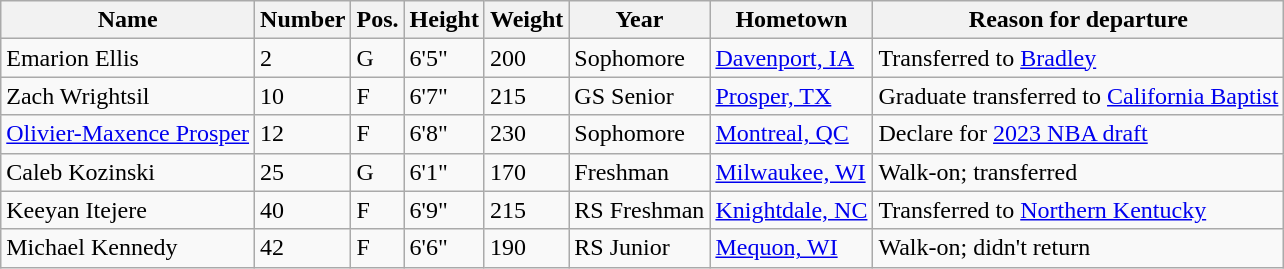<table class="wikitable sortable">
<tr>
<th>Name</th>
<th>Number</th>
<th>Pos.</th>
<th>Height</th>
<th>Weight</th>
<th>Year</th>
<th>Hometown</th>
<th class="unsortable">Reason for departure</th>
</tr>
<tr>
<td>Emarion Ellis</td>
<td>2</td>
<td>G</td>
<td>6'5"</td>
<td>200</td>
<td>Sophomore</td>
<td><a href='#'>Davenport, IA</a></td>
<td>Transferred to <a href='#'>Bradley</a></td>
</tr>
<tr>
<td>Zach Wrightsil</td>
<td>10</td>
<td>F</td>
<td>6'7"</td>
<td>215</td>
<td>GS Senior</td>
<td><a href='#'>Prosper, TX</a></td>
<td>Graduate transferred to <a href='#'>California Baptist</a></td>
</tr>
<tr>
<td><a href='#'>Olivier-Maxence Prosper</a></td>
<td>12</td>
<td>F</td>
<td>6'8"</td>
<td>230</td>
<td>Sophomore</td>
<td><a href='#'>Montreal, QC</a></td>
<td>Declare for <a href='#'>2023 NBA draft</a></td>
</tr>
<tr>
<td>Caleb Kozinski</td>
<td>25</td>
<td>G</td>
<td>6'1"</td>
<td>170</td>
<td>Freshman</td>
<td><a href='#'>Milwaukee, WI</a></td>
<td>Walk-on; transferred</td>
</tr>
<tr>
<td>Keeyan Itejere</td>
<td>40</td>
<td>F</td>
<td>6'9"</td>
<td>215</td>
<td>RS Freshman</td>
<td><a href='#'>Knightdale, NC</a></td>
<td>Transferred to <a href='#'>Northern Kentucky</a></td>
</tr>
<tr>
<td>Michael Kennedy</td>
<td>42</td>
<td>F</td>
<td>6'6"</td>
<td>190</td>
<td>RS Junior</td>
<td><a href='#'>Mequon, WI</a></td>
<td>Walk-on; didn't return</td>
</tr>
</table>
